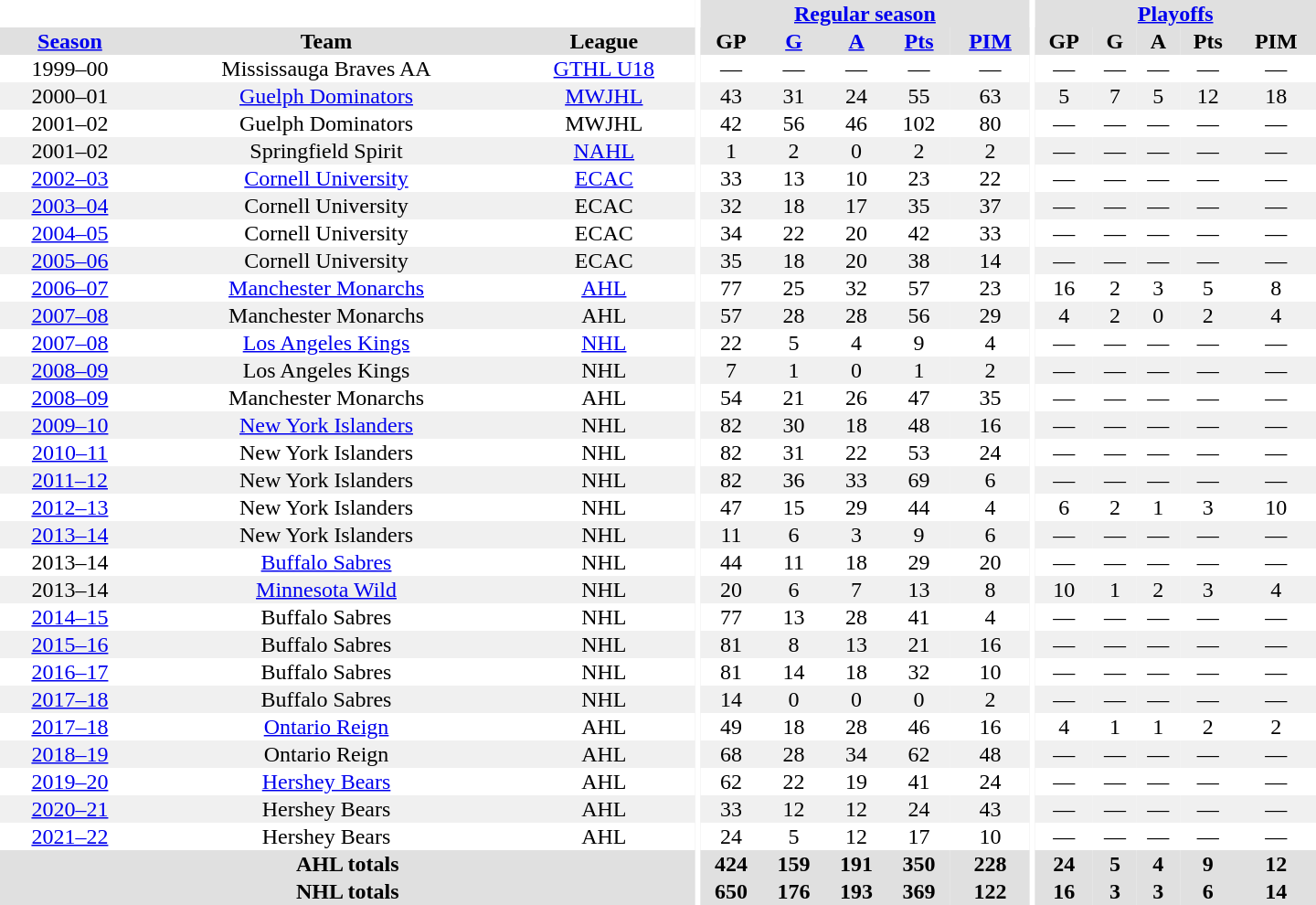<table border="0" cellpadding="1" cellspacing="0" style="text-align:center; width:60em">
<tr bgcolor="#e0e0e0">
<th colspan="3" bgcolor="#ffffff"></th>
<th rowspan="100" bgcolor="#ffffff"></th>
<th colspan="5"><a href='#'>Regular season</a></th>
<th rowspan="100" bgcolor="#ffffff"></th>
<th colspan="5"><a href='#'>Playoffs</a></th>
</tr>
<tr bgcolor="#e0e0e0">
<th><a href='#'>Season</a></th>
<th>Team</th>
<th>League</th>
<th>GP</th>
<th><a href='#'>G</a></th>
<th><a href='#'>A</a></th>
<th><a href='#'>Pts</a></th>
<th><a href='#'>PIM</a></th>
<th>GP</th>
<th>G</th>
<th>A</th>
<th>Pts</th>
<th>PIM</th>
</tr>
<tr>
<td>1999–00</td>
<td>Mississauga Braves AA</td>
<td><a href='#'>GTHL U18</a></td>
<td>—</td>
<td>—</td>
<td>—</td>
<td>—</td>
<td>—</td>
<td>—</td>
<td>—</td>
<td>—</td>
<td>—</td>
<td>—</td>
</tr>
<tr bgcolor="#f0f0f0">
<td>2000–01</td>
<td><a href='#'>Guelph Dominators</a></td>
<td><a href='#'>MWJHL</a></td>
<td>43</td>
<td>31</td>
<td>24</td>
<td>55</td>
<td>63</td>
<td>5</td>
<td>7</td>
<td>5</td>
<td>12</td>
<td>18</td>
</tr>
<tr>
<td>2001–02</td>
<td>Guelph Dominators</td>
<td>MWJHL</td>
<td>42</td>
<td>56</td>
<td>46</td>
<td>102</td>
<td>80</td>
<td>—</td>
<td>—</td>
<td>—</td>
<td>—</td>
<td>—</td>
</tr>
<tr bgcolor="#f0f0f0">
<td>2001–02</td>
<td>Springfield Spirit</td>
<td><a href='#'>NAHL</a></td>
<td>1</td>
<td>2</td>
<td>0</td>
<td>2</td>
<td>2</td>
<td>—</td>
<td>—</td>
<td>—</td>
<td>—</td>
<td>—</td>
</tr>
<tr>
<td><a href='#'>2002–03</a></td>
<td><a href='#'>Cornell University</a></td>
<td><a href='#'>ECAC</a></td>
<td>33</td>
<td>13</td>
<td>10</td>
<td>23</td>
<td>22</td>
<td>—</td>
<td>—</td>
<td>—</td>
<td>—</td>
<td>—</td>
</tr>
<tr bgcolor="#f0f0f0">
<td><a href='#'>2003–04</a></td>
<td>Cornell University</td>
<td>ECAC</td>
<td>32</td>
<td>18</td>
<td>17</td>
<td>35</td>
<td>37</td>
<td>—</td>
<td>—</td>
<td>—</td>
<td>—</td>
<td>—</td>
</tr>
<tr>
<td><a href='#'>2004–05</a></td>
<td>Cornell University</td>
<td>ECAC</td>
<td>34</td>
<td>22</td>
<td>20</td>
<td>42</td>
<td>33</td>
<td>—</td>
<td>—</td>
<td>—</td>
<td>—</td>
<td>—</td>
</tr>
<tr bgcolor="#f0f0f0">
<td><a href='#'>2005–06</a></td>
<td>Cornell University</td>
<td>ECAC</td>
<td>35</td>
<td>18</td>
<td>20</td>
<td>38</td>
<td>14</td>
<td>—</td>
<td>—</td>
<td>—</td>
<td>—</td>
<td>—</td>
</tr>
<tr>
<td><a href='#'>2006–07</a></td>
<td><a href='#'>Manchester Monarchs</a></td>
<td><a href='#'>AHL</a></td>
<td>77</td>
<td>25</td>
<td>32</td>
<td>57</td>
<td>23</td>
<td>16</td>
<td>2</td>
<td>3</td>
<td>5</td>
<td>8</td>
</tr>
<tr bgcolor="#f0f0f0">
<td><a href='#'>2007–08</a></td>
<td>Manchester Monarchs</td>
<td>AHL</td>
<td>57</td>
<td>28</td>
<td>28</td>
<td>56</td>
<td>29</td>
<td>4</td>
<td>2</td>
<td>0</td>
<td>2</td>
<td>4</td>
</tr>
<tr>
<td><a href='#'>2007–08</a></td>
<td><a href='#'>Los Angeles Kings</a></td>
<td><a href='#'>NHL</a></td>
<td>22</td>
<td>5</td>
<td>4</td>
<td>9</td>
<td>4</td>
<td>—</td>
<td>—</td>
<td>—</td>
<td>—</td>
<td>—</td>
</tr>
<tr bgcolor="#f0f0f0">
<td><a href='#'>2008–09</a></td>
<td>Los Angeles Kings</td>
<td>NHL</td>
<td>7</td>
<td>1</td>
<td>0</td>
<td>1</td>
<td>2</td>
<td>—</td>
<td>—</td>
<td>—</td>
<td>—</td>
<td>—</td>
</tr>
<tr>
<td><a href='#'>2008–09</a></td>
<td>Manchester Monarchs</td>
<td>AHL</td>
<td>54</td>
<td>21</td>
<td>26</td>
<td>47</td>
<td>35</td>
<td>—</td>
<td>—</td>
<td>—</td>
<td>—</td>
<td>—</td>
</tr>
<tr bgcolor="#f0f0f0">
<td><a href='#'>2009–10</a></td>
<td><a href='#'>New York Islanders</a></td>
<td>NHL</td>
<td>82</td>
<td>30</td>
<td>18</td>
<td>48</td>
<td>16</td>
<td>—</td>
<td>—</td>
<td>—</td>
<td>—</td>
<td>—</td>
</tr>
<tr>
<td><a href='#'>2010–11</a></td>
<td>New York Islanders</td>
<td>NHL</td>
<td>82</td>
<td>31</td>
<td>22</td>
<td>53</td>
<td>24</td>
<td>—</td>
<td>—</td>
<td>—</td>
<td>—</td>
<td>—</td>
</tr>
<tr bgcolor="#f0f0f0">
<td><a href='#'>2011–12</a></td>
<td>New York Islanders</td>
<td>NHL</td>
<td>82</td>
<td>36</td>
<td>33</td>
<td>69</td>
<td>6</td>
<td>—</td>
<td>—</td>
<td>—</td>
<td>—</td>
<td>—</td>
</tr>
<tr>
<td><a href='#'>2012–13</a></td>
<td>New York Islanders</td>
<td>NHL</td>
<td>47</td>
<td>15</td>
<td>29</td>
<td>44</td>
<td>4</td>
<td>6</td>
<td>2</td>
<td>1</td>
<td>3</td>
<td>10</td>
</tr>
<tr bgcolor="#f0f0f0">
<td><a href='#'>2013–14</a></td>
<td>New York Islanders</td>
<td>NHL</td>
<td>11</td>
<td>6</td>
<td>3</td>
<td>9</td>
<td>6</td>
<td>—</td>
<td>—</td>
<td>—</td>
<td>—</td>
<td>—</td>
</tr>
<tr>
<td>2013–14</td>
<td><a href='#'>Buffalo Sabres</a></td>
<td>NHL</td>
<td>44</td>
<td>11</td>
<td>18</td>
<td>29</td>
<td>20</td>
<td>—</td>
<td>—</td>
<td>—</td>
<td>—</td>
<td>—</td>
</tr>
<tr bgcolor="#f0f0f0">
<td>2013–14</td>
<td><a href='#'>Minnesota Wild</a></td>
<td>NHL</td>
<td>20</td>
<td>6</td>
<td>7</td>
<td>13</td>
<td>8</td>
<td>10</td>
<td>1</td>
<td>2</td>
<td>3</td>
<td>4</td>
</tr>
<tr>
<td><a href='#'>2014–15</a></td>
<td>Buffalo Sabres</td>
<td>NHL</td>
<td>77</td>
<td>13</td>
<td>28</td>
<td>41</td>
<td>4</td>
<td>—</td>
<td>—</td>
<td>—</td>
<td>—</td>
<td>—</td>
</tr>
<tr bgcolor="#f0f0f0">
<td><a href='#'>2015–16</a></td>
<td>Buffalo Sabres</td>
<td>NHL</td>
<td>81</td>
<td>8</td>
<td>13</td>
<td>21</td>
<td>16</td>
<td>—</td>
<td>—</td>
<td>—</td>
<td>—</td>
<td>—</td>
</tr>
<tr>
<td><a href='#'>2016–17</a></td>
<td>Buffalo Sabres</td>
<td>NHL</td>
<td>81</td>
<td>14</td>
<td>18</td>
<td>32</td>
<td>10</td>
<td>—</td>
<td>—</td>
<td>—</td>
<td>—</td>
<td>—</td>
</tr>
<tr bgcolor="#f0f0f0">
<td><a href='#'>2017–18</a></td>
<td>Buffalo Sabres</td>
<td>NHL</td>
<td>14</td>
<td>0</td>
<td>0</td>
<td>0</td>
<td>2</td>
<td>—</td>
<td>—</td>
<td>—</td>
<td>—</td>
<td>—</td>
</tr>
<tr>
<td><a href='#'>2017–18</a></td>
<td><a href='#'>Ontario Reign</a></td>
<td>AHL</td>
<td>49</td>
<td>18</td>
<td>28</td>
<td>46</td>
<td>16</td>
<td>4</td>
<td>1</td>
<td>1</td>
<td>2</td>
<td>2</td>
</tr>
<tr bgcolor="#f0f0f0">
<td><a href='#'>2018–19</a></td>
<td>Ontario Reign</td>
<td>AHL</td>
<td>68</td>
<td>28</td>
<td>34</td>
<td>62</td>
<td>48</td>
<td>—</td>
<td>—</td>
<td>—</td>
<td>—</td>
<td>—</td>
</tr>
<tr>
<td><a href='#'>2019–20</a></td>
<td><a href='#'>Hershey Bears</a></td>
<td>AHL</td>
<td>62</td>
<td>22</td>
<td>19</td>
<td>41</td>
<td>24</td>
<td>—</td>
<td>—</td>
<td>—</td>
<td>—</td>
<td>—</td>
</tr>
<tr bgcolor="#f0f0f0">
<td><a href='#'>2020–21</a></td>
<td>Hershey Bears</td>
<td>AHL</td>
<td>33</td>
<td>12</td>
<td>12</td>
<td>24</td>
<td>43</td>
<td>—</td>
<td>—</td>
<td>—</td>
<td>—</td>
<td>—</td>
</tr>
<tr>
<td><a href='#'>2021–22</a></td>
<td>Hershey Bears</td>
<td>AHL</td>
<td>24</td>
<td>5</td>
<td>12</td>
<td>17</td>
<td>10</td>
<td>—</td>
<td>—</td>
<td>—</td>
<td>—</td>
<td>—</td>
</tr>
<tr bgcolor="#e0e0e0">
<th colspan="3">AHL totals</th>
<th>424</th>
<th>159</th>
<th>191</th>
<th>350</th>
<th>228</th>
<th>24</th>
<th>5</th>
<th>4</th>
<th>9</th>
<th>12</th>
</tr>
<tr bgcolor="#e0e0e0">
<th colspan="3">NHL totals</th>
<th>650</th>
<th>176</th>
<th>193</th>
<th>369</th>
<th>122</th>
<th>16</th>
<th>3</th>
<th>3</th>
<th>6</th>
<th>14</th>
</tr>
</table>
